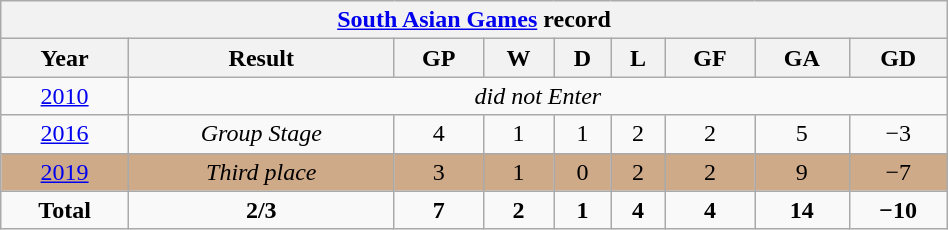<table class="wikitable" style="text-align: center; width:50%;">
<tr>
<th colspan=10><a href='#'>South Asian Games</a> record</th>
</tr>
<tr>
<th>Year</th>
<th>Result</th>
<th>GP</th>
<th>W</th>
<th>D</th>
<th>L</th>
<th>GF</th>
<th>GA</th>
<th>GD</th>
</tr>
<tr>
<td> <a href='#'>2010</a></td>
<td colspan=8><em>did not Enter</em></td>
</tr>
<tr>
<td> <a href='#'>2016</a></td>
<td><em>Group Stage</em></td>
<td>4</td>
<td>1</td>
<td>1</td>
<td>2</td>
<td>2</td>
<td>5</td>
<td>−3</td>
</tr>
<tr style="background:#cfaa88;">
<td> <a href='#'>2019</a></td>
<td><em>Third place</em></td>
<td>3</td>
<td>1</td>
<td>0</td>
<td>2</td>
<td>2</td>
<td>9</td>
<td>−7</td>
</tr>
<tr>
<td><strong>Total</strong></td>
<td><strong>2/3</strong></td>
<td><strong>7</strong></td>
<td><strong>2</strong></td>
<td><strong>1</strong></td>
<td><strong>4</strong></td>
<td><strong>4</strong></td>
<td><strong>14</strong></td>
<td><strong>−10</strong></td>
</tr>
</table>
